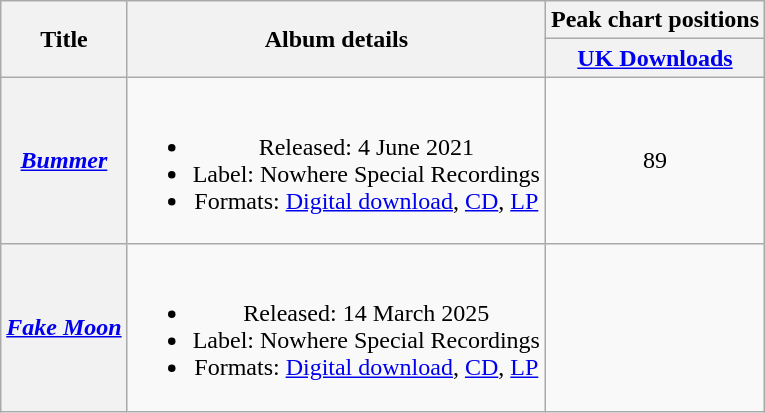<table class="wikitable plainrowheaders" style="text-align:center;">
<tr>
<th rowspan="2" scope="col">Title</th>
<th rowspan="2" scope="col">Album details</th>
<th>Peak chart positions</th>
</tr>
<tr>
<th><a href='#'>UK Downloads</a></th>
</tr>
<tr>
<th scope="row"><em><a href='#'>Bummer</a></em></th>
<td><br><ul><li>Released: 4 June 2021</li><li>Label: Nowhere Special Recordings</li><li>Formats: <a href='#'>Digital download</a>, <a href='#'>CD</a>, <a href='#'>LP</a></li></ul></td>
<td>89</td>
</tr>
<tr>
<th scope="row"><em><a href='#'>Fake Moon</a></em></th>
<td><br><ul><li>Released: 14 March 2025</li><li>Label: Nowhere Special Recordings</li><li>Formats: <a href='#'>Digital download</a>, <a href='#'>CD</a>, <a href='#'>LP</a></li></ul></td>
<td></td>
</tr>
</table>
